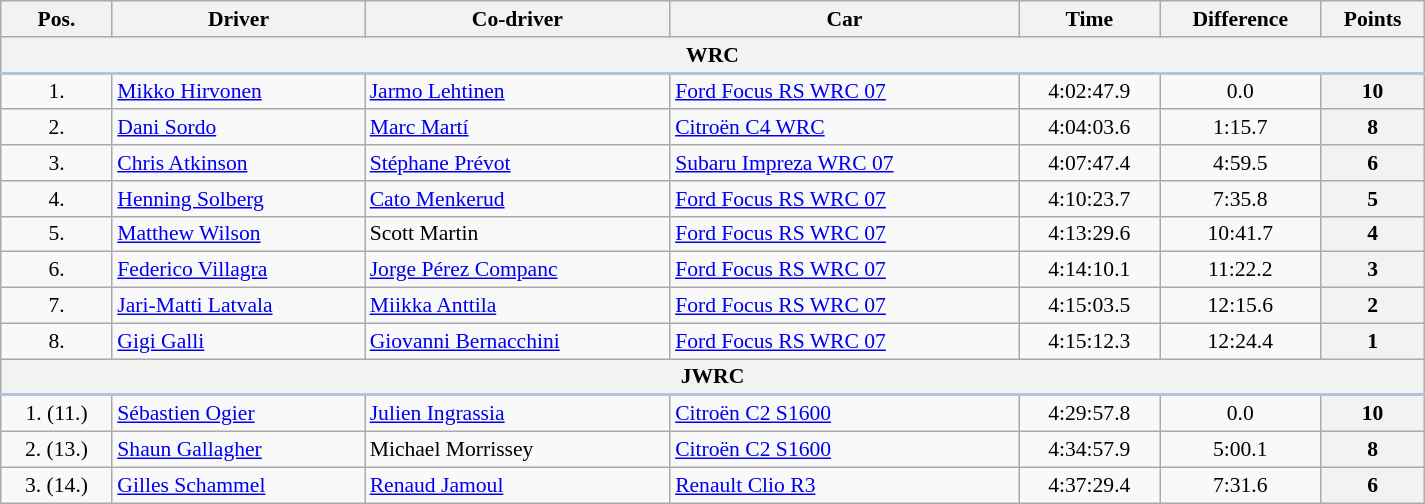<table class="wikitable" width="100%" style="text-align: center; font-size: 90%; max-width: 950px;">
<tr>
<th>Pos.</th>
<th>Driver</th>
<th>Co-driver</th>
<th>Car</th>
<th>Time</th>
<th>Difference</th>
<th>Points</th>
</tr>
<tr>
<th colspan="7" style="border-bottom: 2px solid LightSteelBlue;">WRC</th>
</tr>
<tr>
<td>1.</td>
<td align=left> <a href='#'>Mikko Hirvonen</a></td>
<td align=left> <a href='#'>Jarmo Lehtinen</a></td>
<td align=left><a href='#'>Ford Focus RS WRC 07</a></td>
<td>4:02:47.9</td>
<td>0.0</td>
<th>10</th>
</tr>
<tr>
<td>2.</td>
<td align=left> <a href='#'>Dani Sordo</a></td>
<td align=left> <a href='#'>Marc Martí</a></td>
<td align=left><a href='#'>Citroën C4 WRC</a></td>
<td>4:04:03.6</td>
<td>1:15.7</td>
<th>8</th>
</tr>
<tr>
<td>3.</td>
<td align=left> <a href='#'>Chris Atkinson</a></td>
<td align=left> <a href='#'>Stéphane Prévot</a></td>
<td align=left><a href='#'>Subaru Impreza WRC 07</a></td>
<td>4:07:47.4</td>
<td>4:59.5</td>
<th>6</th>
</tr>
<tr>
<td>4.</td>
<td align=left> <a href='#'>Henning Solberg</a></td>
<td align=left> <a href='#'>Cato Menkerud</a></td>
<td align=left><a href='#'>Ford Focus RS WRC 07</a></td>
<td>4:10:23.7</td>
<td>7:35.8</td>
<th>5</th>
</tr>
<tr>
<td>5.</td>
<td align=left> <a href='#'>Matthew Wilson</a></td>
<td align=left> Scott Martin</td>
<td align=left><a href='#'>Ford Focus RS WRC 07</a></td>
<td>4:13:29.6</td>
<td>10:41.7</td>
<th>4</th>
</tr>
<tr>
<td>6.</td>
<td align=left> <a href='#'>Federico Villagra</a></td>
<td align=left> <a href='#'>Jorge Pérez Companc</a></td>
<td align=left><a href='#'>Ford Focus RS WRC 07</a></td>
<td>4:14:10.1</td>
<td>11:22.2</td>
<th>3</th>
</tr>
<tr>
<td>7.</td>
<td align=left> <a href='#'>Jari-Matti Latvala</a></td>
<td align=left> <a href='#'>Miikka Anttila</a></td>
<td align=left><a href='#'>Ford Focus RS WRC 07</a></td>
<td>4:15:03.5</td>
<td>12:15.6</td>
<th>2</th>
</tr>
<tr>
<td>8.</td>
<td align=left> <a href='#'>Gigi Galli</a></td>
<td align=left> <a href='#'>Giovanni Bernacchini</a></td>
<td align=left><a href='#'>Ford Focus RS WRC 07</a></td>
<td>4:15:12.3</td>
<td>12:24.4</td>
<th>1</th>
</tr>
<tr>
<th colspan="7" style="border-bottom: 2px solid LightSteelBlue;">JWRC</th>
</tr>
<tr>
<td>1. (11.)</td>
<td align="left"> <a href='#'>Sébastien Ogier</a></td>
<td align="left"> <a href='#'>Julien Ingrassia</a></td>
<td align="left"><a href='#'>Citroën C2 S1600</a></td>
<td>4:29:57.8</td>
<td>0.0</td>
<th>10</th>
</tr>
<tr>
<td>2. (13.)</td>
<td align="left"> <a href='#'>Shaun Gallagher</a></td>
<td align=left> Michael Morrissey</td>
<td align=left><a href='#'>Citroën C2 S1600</a></td>
<td>4:34:57.9</td>
<td>5:00.1</td>
<th>8</th>
</tr>
<tr>
<td>3. (14.)</td>
<td align=left> <a href='#'>Gilles Schammel</a></td>
<td align=left> <a href='#'>Renaud Jamoul</a></td>
<td align=left><a href='#'>Renault Clio R3</a></td>
<td>4:37:29.4</td>
<td>7:31.6</td>
<th>6</th>
</tr>
</table>
